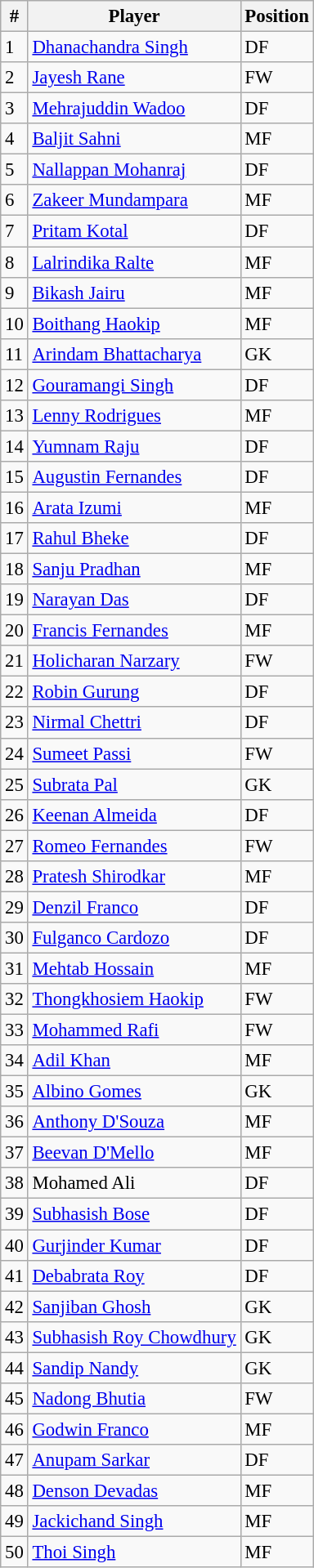<table class="wikitable sortable" style="text-align:left; font-size:95%">
<tr>
<th>#</th>
<th>Player</th>
<th>Position</th>
</tr>
<tr>
<td>1</td>
<td><a href='#'>Dhanachandra Singh</a></td>
<td>DF</td>
</tr>
<tr>
<td>2</td>
<td><a href='#'>Jayesh Rane</a></td>
<td>FW</td>
</tr>
<tr>
<td>3</td>
<td><a href='#'>Mehrajuddin Wadoo</a></td>
<td>DF</td>
</tr>
<tr>
<td>4</td>
<td><a href='#'>Baljit Sahni</a></td>
<td>MF</td>
</tr>
<tr>
<td>5</td>
<td><a href='#'>Nallappan Mohanraj</a></td>
<td>DF</td>
</tr>
<tr>
<td>6</td>
<td><a href='#'>Zakeer Mundampara</a></td>
<td>MF</td>
</tr>
<tr>
<td>7</td>
<td><a href='#'>Pritam Kotal</a></td>
<td>DF</td>
</tr>
<tr>
<td>8</td>
<td><a href='#'>Lalrindika Ralte</a></td>
<td>MF</td>
</tr>
<tr>
<td>9</td>
<td><a href='#'>Bikash Jairu</a></td>
<td>MF</td>
</tr>
<tr>
<td>10</td>
<td><a href='#'>Boithang Haokip</a></td>
<td>MF</td>
</tr>
<tr>
<td>11</td>
<td><a href='#'>Arindam Bhattacharya</a></td>
<td>GK</td>
</tr>
<tr>
<td>12</td>
<td><a href='#'>Gouramangi Singh</a></td>
<td>DF</td>
</tr>
<tr>
<td>13</td>
<td><a href='#'>Lenny Rodrigues</a></td>
<td>MF</td>
</tr>
<tr>
<td>14</td>
<td><a href='#'>Yumnam Raju</a></td>
<td>DF</td>
</tr>
<tr>
<td>15</td>
<td><a href='#'>Augustin Fernandes</a></td>
<td>DF</td>
</tr>
<tr>
<td>16</td>
<td><a href='#'>Arata Izumi</a></td>
<td>MF</td>
</tr>
<tr>
<td>17</td>
<td><a href='#'>Rahul Bheke</a></td>
<td>DF</td>
</tr>
<tr>
<td>18</td>
<td><a href='#'>Sanju Pradhan</a></td>
<td>MF</td>
</tr>
<tr>
<td>19</td>
<td><a href='#'>Narayan Das</a></td>
<td>DF</td>
</tr>
<tr>
<td>20</td>
<td><a href='#'>Francis Fernandes</a></td>
<td>MF</td>
</tr>
<tr>
<td>21</td>
<td><a href='#'>Holicharan Narzary</a></td>
<td>FW</td>
</tr>
<tr>
<td>22</td>
<td><a href='#'>Robin Gurung</a></td>
<td>DF</td>
</tr>
<tr>
<td>23</td>
<td><a href='#'>Nirmal Chettri</a></td>
<td>DF</td>
</tr>
<tr>
<td>24</td>
<td><a href='#'>Sumeet Passi</a></td>
<td>FW</td>
</tr>
<tr>
<td>25</td>
<td><a href='#'>Subrata Pal</a></td>
<td>GK</td>
</tr>
<tr>
<td>26</td>
<td><a href='#'>Keenan Almeida</a></td>
<td>DF</td>
</tr>
<tr>
<td>27</td>
<td><a href='#'>Romeo Fernandes</a></td>
<td>FW</td>
</tr>
<tr>
<td>28</td>
<td><a href='#'>Pratesh Shirodkar</a></td>
<td>MF</td>
</tr>
<tr>
<td>29</td>
<td><a href='#'>Denzil Franco</a></td>
<td>DF</td>
</tr>
<tr>
<td>30</td>
<td><a href='#'>Fulganco Cardozo</a></td>
<td>DF</td>
</tr>
<tr>
<td>31</td>
<td><a href='#'>Mehtab Hossain</a></td>
<td>MF</td>
</tr>
<tr>
<td>32</td>
<td><a href='#'>Thongkhosiem Haokip</a></td>
<td>FW</td>
</tr>
<tr>
<td>33</td>
<td><a href='#'>Mohammed Rafi</a></td>
<td>FW</td>
</tr>
<tr>
<td>34</td>
<td><a href='#'>Adil Khan</a></td>
<td>MF</td>
</tr>
<tr>
<td>35</td>
<td><a href='#'>Albino Gomes</a></td>
<td>GK</td>
</tr>
<tr>
<td>36</td>
<td><a href='#'>Anthony D'Souza</a></td>
<td>MF</td>
</tr>
<tr>
<td>37</td>
<td><a href='#'>Beevan D'Mello</a></td>
<td>MF</td>
</tr>
<tr>
<td>38</td>
<td>Mohamed Ali</td>
<td>DF</td>
</tr>
<tr>
<td>39</td>
<td><a href='#'>Subhasish Bose</a></td>
<td>DF</td>
</tr>
<tr>
<td>40</td>
<td><a href='#'>Gurjinder Kumar</a></td>
<td>DF</td>
</tr>
<tr>
<td>41</td>
<td><a href='#'>Debabrata Roy</a></td>
<td>DF</td>
</tr>
<tr>
<td>42</td>
<td><a href='#'>Sanjiban Ghosh</a></td>
<td>GK</td>
</tr>
<tr>
<td>43</td>
<td><a href='#'>Subhasish Roy Chowdhury</a></td>
<td>GK</td>
</tr>
<tr>
<td>44</td>
<td><a href='#'>Sandip Nandy</a></td>
<td>GK</td>
</tr>
<tr>
<td>45</td>
<td><a href='#'>Nadong Bhutia</a></td>
<td>FW</td>
</tr>
<tr>
<td>46</td>
<td><a href='#'>Godwin Franco</a></td>
<td>MF</td>
</tr>
<tr>
<td>47</td>
<td><a href='#'>Anupam Sarkar</a></td>
<td>DF</td>
</tr>
<tr>
<td>48</td>
<td><a href='#'>Denson Devadas</a></td>
<td>MF</td>
</tr>
<tr>
<td>49</td>
<td><a href='#'>Jackichand Singh</a></td>
<td>MF</td>
</tr>
<tr>
<td>50</td>
<td><a href='#'>Thoi Singh</a></td>
<td>MF</td>
</tr>
</table>
